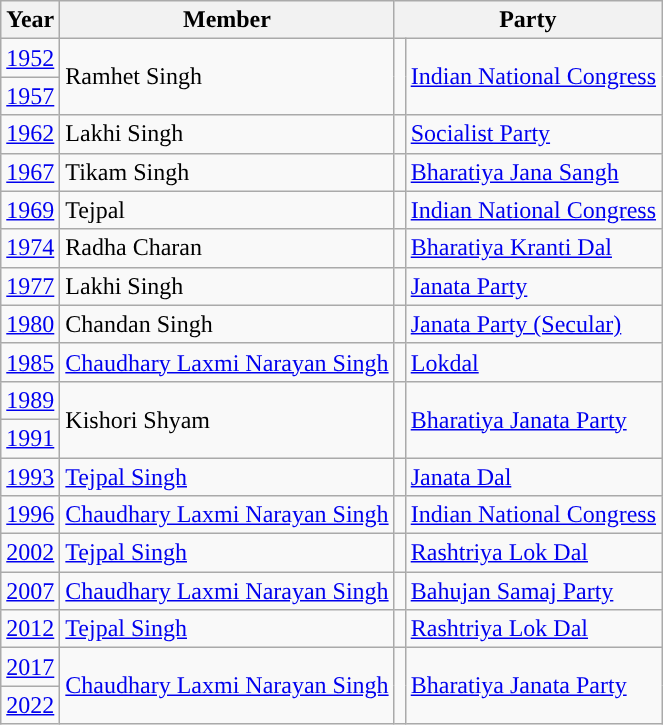<table class="wikitable">
<tr>
<th>Year</th>
<th>Member</th>
<th colspan="2">Party</th>
</tr>
<tr>
<td><a href='#'>1952</a></td>
<td rowspan="2">Ramhet Singh</td>
<td rowspan="2" style="background-color: "></td>
<td rowspan="2"><a href='#'>Indian National Congress</a></td>
</tr>
<tr>
<td><a href='#'>1957</a></td>
</tr>
<tr>
<td><a href='#'>1962</a></td>
<td>Lakhi Singh</td>
<td style="background-color: "></td>
<td><a href='#'>Socialist Party</a></td>
</tr>
<tr>
<td><a href='#'>1967</a></td>
<td>Tikam Singh</td>
<td style="background-color: "></td>
<td><a href='#'>Bharatiya Jana Sangh</a></td>
</tr>
<tr>
<td><a href='#'>1969</a></td>
<td>Tejpal</td>
<td style="background-color: "></td>
<td><a href='#'>Indian National Congress</a></td>
</tr>
<tr>
<td><a href='#'>1974</a></td>
<td>Radha Charan</td>
<td style="background-color: "></td>
<td><a href='#'>Bharatiya Kranti Dal</a></td>
</tr>
<tr>
<td><a href='#'>1977</a></td>
<td>Lakhi Singh</td>
<td style="background-color: "></td>
<td><a href='#'>Janata Party</a></td>
</tr>
<tr>
<td><a href='#'>1980</a></td>
<td>Chandan Singh</td>
<td style="background-color: "></td>
<td><a href='#'>Janata Party (Secular)</a></td>
</tr>
<tr>
<td><a href='#'>1985</a></td>
<td><a href='#'>Chaudhary Laxmi Narayan Singh</a></td>
<td style="background-color: "></td>
<td><a href='#'>Lokdal</a></td>
</tr>
<tr>
<td><a href='#'>1989</a></td>
<td rowspan="2">Kishori Shyam</td>
<td rowspan="2" style="background-color: "></td>
<td rowspan="2"><a href='#'>Bharatiya Janata Party</a></td>
</tr>
<tr>
<td><a href='#'>1991</a></td>
</tr>
<tr>
<td><a href='#'>1993</a></td>
<td><a href='#'>Tejpal Singh</a></td>
<td style="background-color: "></td>
<td><a href='#'>Janata Dal</a></td>
</tr>
<tr>
<td><a href='#'>1996</a></td>
<td><a href='#'>Chaudhary Laxmi Narayan Singh</a></td>
<td style="background-color: "></td>
<td><a href='#'>Indian National Congress</a></td>
</tr>
<tr>
<td><a href='#'>2002</a></td>
<td><a href='#'>Tejpal Singh</a></td>
<td style="background-color: "></td>
<td><a href='#'>Rashtriya Lok Dal</a></td>
</tr>
<tr>
<td><a href='#'>2007</a></td>
<td><a href='#'>Chaudhary Laxmi Narayan Singh</a></td>
<td style="background-color: "></td>
<td><a href='#'>Bahujan Samaj Party</a></td>
</tr>
<tr>
<td><a href='#'>2012</a></td>
<td><a href='#'>Tejpal Singh</a></td>
<td style="background-color: "></td>
<td><a href='#'>Rashtriya Lok Dal</a></td>
</tr>
<tr>
<td><a href='#'>2017</a></td>
<td rowspan="2"><a href='#'>Chaudhary Laxmi Narayan Singh</a></td>
<td rowspan="2" style="background-color: "></td>
<td rowspan="2"><a href='#'>Bharatiya Janata Party</a></td>
</tr>
<tr>
<td><a href='#'>2022</a></td>
</tr>
</table>
